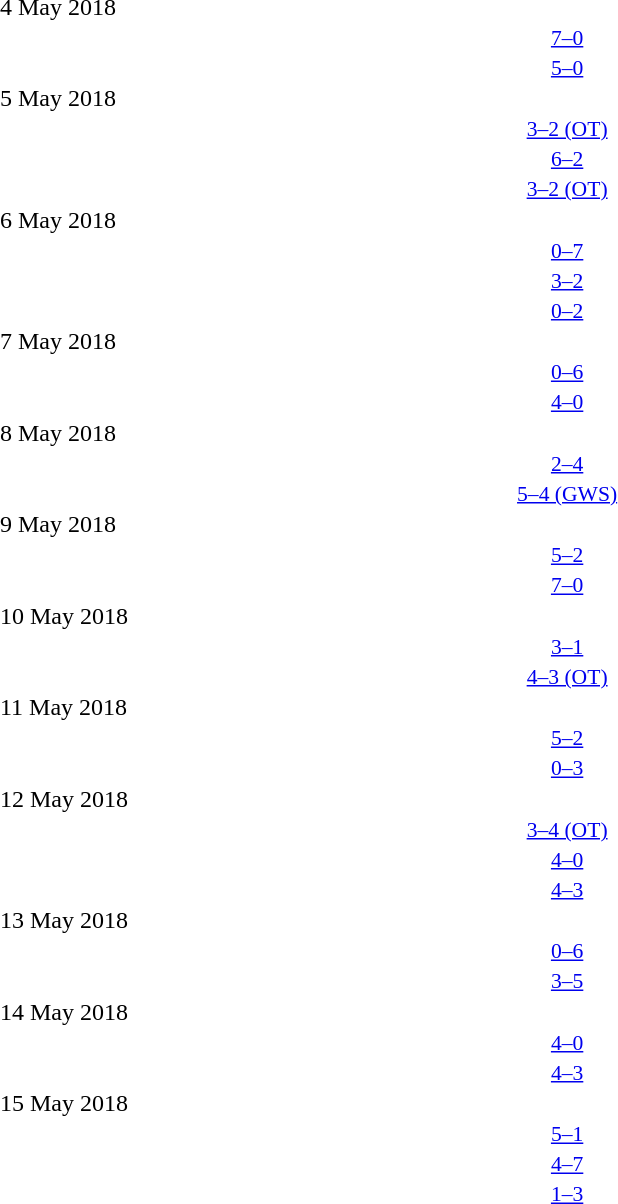<table style="width:100%;" cellspacing="1">
<tr>
<th width=25%></th>
<th width=2%></th>
<th width=6%></th>
<th width=2%></th>
<th width=25%></th>
</tr>
<tr>
<td>4 May 2018</td>
</tr>
<tr style=font-size:90%>
<td align=right></td>
<td></td>
<td align=center><a href='#'>7–0</a></td>
<td></td>
<td></td>
<td></td>
</tr>
<tr style=font-size:90%>
<td align=right></td>
<td></td>
<td align=center><a href='#'>5–0</a></td>
<td></td>
<td></td>
<td></td>
</tr>
<tr>
<td>5 May 2018</td>
</tr>
<tr style=font-size:90%>
<td align=right></td>
<td></td>
<td align=center><a href='#'>3–2 (OT)</a></td>
<td></td>
<td></td>
<td></td>
</tr>
<tr style=font-size:90%>
<td align=right></td>
<td></td>
<td align=center><a href='#'>6–2</a></td>
<td></td>
<td></td>
<td></td>
</tr>
<tr style=font-size:90%>
<td align=right></td>
<td></td>
<td align=center><a href='#'>3–2 (OT)</a></td>
<td></td>
<td></td>
<td></td>
</tr>
<tr>
<td>6 May 2018</td>
</tr>
<tr style=font-size:90%>
<td align=right></td>
<td></td>
<td align=center><a href='#'>0–7</a></td>
<td></td>
<td></td>
<td></td>
</tr>
<tr style=font-size:90%>
<td align=right></td>
<td></td>
<td align=center><a href='#'>3–2</a></td>
<td></td>
<td></td>
<td></td>
</tr>
<tr style=font-size:90%>
<td align=right></td>
<td></td>
<td align=center><a href='#'>0–2</a></td>
<td></td>
<td></td>
<td></td>
</tr>
<tr>
<td>7 May 2018</td>
</tr>
<tr style=font-size:90%>
<td align=right></td>
<td></td>
<td align=center><a href='#'>0–6</a></td>
<td></td>
<td></td>
<td></td>
</tr>
<tr style=font-size:90%>
<td align=right></td>
<td></td>
<td align=center><a href='#'>4–0</a></td>
<td></td>
<td></td>
<td></td>
</tr>
<tr>
<td>8 May 2018</td>
</tr>
<tr style=font-size:90%>
<td align=right></td>
<td></td>
<td align=center><a href='#'>2–4</a></td>
<td></td>
<td></td>
<td></td>
</tr>
<tr style=font-size:90%>
<td align=right></td>
<td></td>
<td align=center><a href='#'>5–4 (GWS)</a></td>
<td></td>
<td></td>
<td></td>
</tr>
<tr>
<td>9 May 2018</td>
</tr>
<tr style=font-size:90%>
<td align=right></td>
<td></td>
<td align=center><a href='#'>5–2</a></td>
<td></td>
<td></td>
<td></td>
</tr>
<tr style=font-size:90%>
<td align=right></td>
<td></td>
<td align=center><a href='#'>7–0</a></td>
<td></td>
<td></td>
<td></td>
</tr>
<tr>
<td>10 May 2018</td>
</tr>
<tr style=font-size:90%>
<td align=right></td>
<td></td>
<td align=center><a href='#'>3–1</a></td>
<td></td>
<td></td>
<td></td>
</tr>
<tr style=font-size:90%>
<td align=right></td>
<td></td>
<td align=center><a href='#'>4–3 (OT)</a></td>
<td></td>
<td></td>
<td></td>
</tr>
<tr>
<td>11 May 2018</td>
</tr>
<tr style=font-size:90%>
<td align=right></td>
<td></td>
<td align=center><a href='#'>5–2</a></td>
<td></td>
<td></td>
<td></td>
</tr>
<tr style=font-size:90%>
<td align=right></td>
<td></td>
<td align=center><a href='#'>0–3</a></td>
<td></td>
<td></td>
<td></td>
</tr>
<tr>
<td>12 May 2018</td>
</tr>
<tr style=font-size:90%>
<td align=right></td>
<td></td>
<td align=center><a href='#'>3–4 (OT)</a></td>
<td></td>
<td></td>
<td></td>
</tr>
<tr style=font-size:90%>
<td align=right></td>
<td></td>
<td align=center><a href='#'>4–0</a></td>
<td></td>
<td></td>
<td></td>
</tr>
<tr style=font-size:90%>
<td align=right></td>
<td></td>
<td align=center><a href='#'>4–3</a></td>
<td></td>
<td></td>
<td></td>
</tr>
<tr>
<td>13 May 2018</td>
</tr>
<tr style=font-size:90%>
<td align=right></td>
<td></td>
<td align=center><a href='#'>0–6</a></td>
<td></td>
<td></td>
<td></td>
</tr>
<tr style=font-size:90%>
<td align=right></td>
<td></td>
<td align=center><a href='#'>3–5</a></td>
<td></td>
<td></td>
<td></td>
</tr>
<tr>
<td>14 May 2018</td>
</tr>
<tr style=font-size:90%>
<td align=right></td>
<td></td>
<td align=center><a href='#'>4–0</a></td>
<td></td>
<td></td>
<td></td>
</tr>
<tr style=font-size:90%>
<td align=right></td>
<td></td>
<td align=center><a href='#'>4–3</a></td>
<td></td>
<td></td>
<td></td>
</tr>
<tr>
<td>15 May 2018</td>
</tr>
<tr style=font-size:90%>
<td align=right></td>
<td></td>
<td align=center><a href='#'>5–1</a></td>
<td></td>
<td></td>
<td></td>
</tr>
<tr style=font-size:90%>
<td align=right></td>
<td></td>
<td align=center><a href='#'>4–7</a></td>
<td></td>
<td></td>
<td></td>
</tr>
<tr style=font-size:90%>
<td align=right></td>
<td></td>
<td align=center><a href='#'>1–3</a></td>
<td></td>
<td></td>
<td></td>
</tr>
</table>
